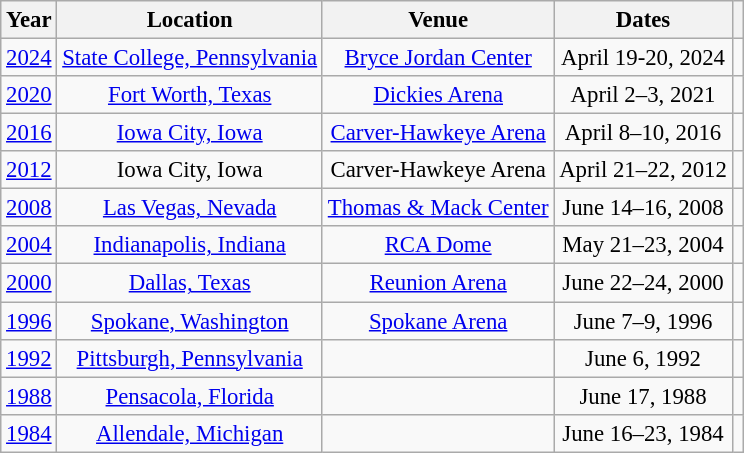<table class="wikitable" style="text-align:center; font-size:95%;">
<tr>
<th>Year</th>
<th>Location</th>
<th>Venue</th>
<th>Dates</th>
<th></th>
</tr>
<tr>
<td><a href='#'>2024</a></td>
<td><a href='#'>State College, Pennsylvania</a></td>
<td><a href='#'>Bryce Jordan Center</a></td>
<td>April 19-20, 2024</td>
<td></td>
</tr>
<tr>
<td><a href='#'>2020</a></td>
<td><a href='#'>Fort Worth, Texas</a></td>
<td><a href='#'>Dickies Arena</a></td>
<td>April 2–3, 2021</td>
<td></td>
</tr>
<tr>
<td><a href='#'>2016</a></td>
<td><a href='#'>Iowa City, Iowa</a></td>
<td><a href='#'>Carver-Hawkeye Arena</a></td>
<td>April 8–10, 2016</td>
<td></td>
</tr>
<tr>
<td><a href='#'>2012</a></td>
<td>Iowa City, Iowa</td>
<td>Carver-Hawkeye Arena</td>
<td>April 21–22, 2012</td>
<td></td>
</tr>
<tr>
<td><a href='#'>2008</a></td>
<td><a href='#'>Las Vegas, Nevada</a></td>
<td><a href='#'>Thomas & Mack Center</a></td>
<td>June 14–16, 2008</td>
<td></td>
</tr>
<tr>
<td><a href='#'>2004</a></td>
<td><a href='#'>Indianapolis, Indiana</a></td>
<td><a href='#'>RCA Dome</a></td>
<td>May 21–23, 2004</td>
<td></td>
</tr>
<tr>
<td><a href='#'>2000</a></td>
<td><a href='#'>Dallas, Texas</a></td>
<td><a href='#'>Reunion Arena</a></td>
<td>June 22–24, 2000</td>
<td></td>
</tr>
<tr>
<td><a href='#'>1996</a></td>
<td><a href='#'>Spokane, Washington</a></td>
<td><a href='#'>Spokane Arena</a></td>
<td>June 7–9, 1996</td>
<td></td>
</tr>
<tr>
<td><a href='#'>1992</a></td>
<td><a href='#'>Pittsburgh, Pennsylvania</a></td>
<td></td>
<td>June 6, 1992</td>
<td></td>
</tr>
<tr>
<td><a href='#'>1988</a></td>
<td><a href='#'>Pensacola, Florida</a></td>
<td></td>
<td>June 17, 1988</td>
<td></td>
</tr>
<tr>
<td><a href='#'>1984</a></td>
<td><a href='#'>Allendale, Michigan</a></td>
<td></td>
<td>June 16–23, 1984</td>
<td></td>
</tr>
</table>
